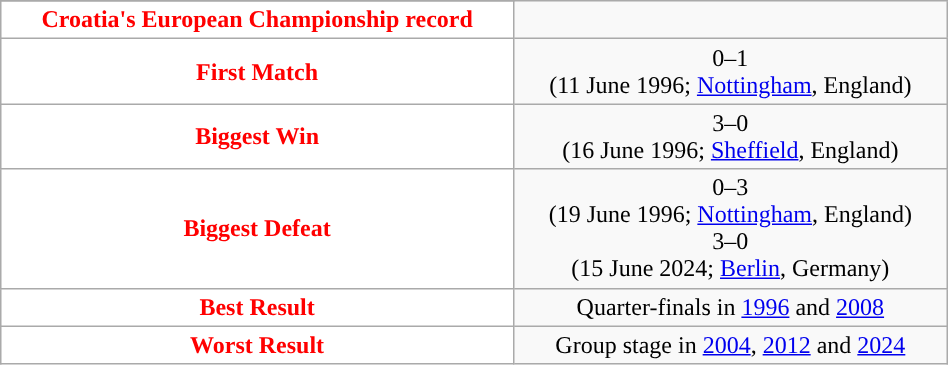<table class="wikitable collapsible collapsed" style="width:50%; text-align:center">
<tr>
</tr>
<tr>
<th style="background:white; color:red; ">Croatia's European Championship record</th>
</tr>
<tr>
<th style="background:white; color:red; ">First Match</th>
<td> 0–1 <br>(11 June 1996; <a href='#'>Nottingham</a>, England)</td>
</tr>
<tr>
<th style="background:white; color:red; ">Biggest Win</th>
<td> 3–0 <br>(16 June 1996; <a href='#'>Sheffield</a>, England)</td>
</tr>
<tr>
<th style="background:white; color:red; ">Biggest Defeat</th>
<td> 0–3 <br>(19 June 1996; <a href='#'>Nottingham</a>, England)<br> 3–0 <br>(15 June 2024; <a href='#'>Berlin</a>, Germany)</td>
</tr>
<tr>
<th style="background:white; color:red; ">Best Result</th>
<td>Quarter-finals in <a href='#'>1996</a> and <a href='#'>2008</a></td>
</tr>
<tr>
<th style="background:white; color:red; ">Worst Result</th>
<td>Group stage in <a href='#'>2004</a>, <a href='#'>2012</a> and <a href='#'>2024</a></td>
</tr>
</table>
